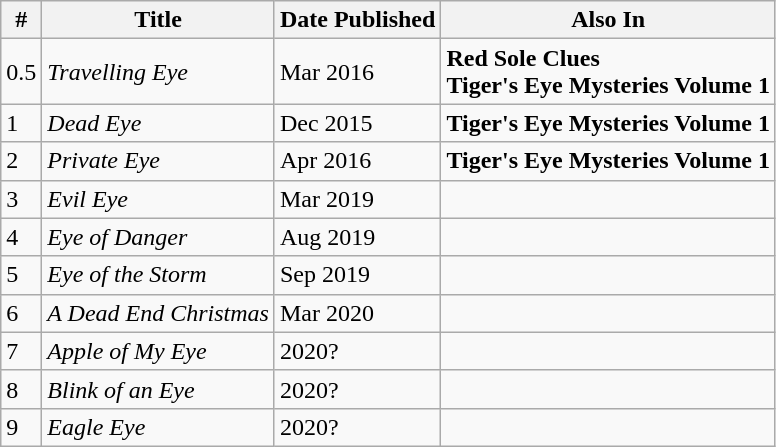<table class="wikitable">
<tr>
<th>#</th>
<th>Title</th>
<th>Date Published</th>
<th>Also In</th>
</tr>
<tr>
<td>0.5</td>
<td><em>Travelling Eye</em></td>
<td>Mar 2016</td>
<td><strong>Red Sole Clues</strong><br><strong>Tiger's Eye Mysteries Volume 1</strong></td>
</tr>
<tr>
<td>1</td>
<td><em>Dead Eye</em></td>
<td>Dec 2015</td>
<td><strong>Tiger's Eye Mysteries Volume 1</strong></td>
</tr>
<tr>
<td>2</td>
<td><em>Private Eye</em></td>
<td>Apr 2016</td>
<td><strong>Tiger's Eye Mysteries Volume 1</strong></td>
</tr>
<tr>
<td>3</td>
<td><em>Evil Eye</em></td>
<td>Mar 2019</td>
<td></td>
</tr>
<tr>
<td>4</td>
<td><em>Eye of Danger</em></td>
<td>Aug 2019</td>
<td></td>
</tr>
<tr>
<td>5</td>
<td><em>Eye of the Storm</em></td>
<td>Sep 2019</td>
<td></td>
</tr>
<tr>
<td>6</td>
<td><em>A Dead End Christmas</em></td>
<td>Mar 2020</td>
<td></td>
</tr>
<tr>
<td>7</td>
<td><em>Apple of My Eye</em></td>
<td>2020?</td>
<td></td>
</tr>
<tr>
<td>8</td>
<td><em>Blink of an Eye</em></td>
<td>2020?</td>
<td></td>
</tr>
<tr>
<td>9</td>
<td><em>Eagle Eye</em></td>
<td>2020?</td>
<td></td>
</tr>
</table>
